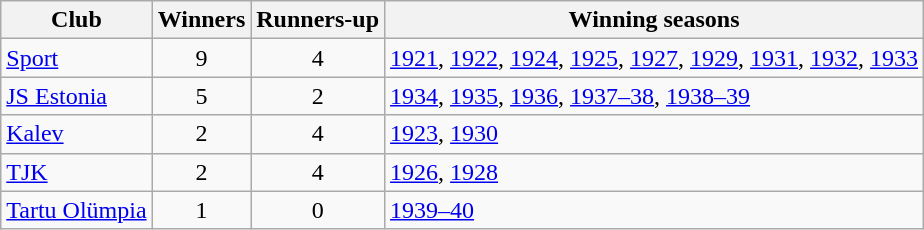<table class="wikitable sortable" style="text-align:center;">
<tr>
<th>Club</th>
<th>Winners</th>
<th>Runners-up</th>
<th>Winning seasons</th>
</tr>
<tr>
<td align=left><a href='#'>Sport</a></td>
<td>9</td>
<td>4</td>
<td align=left><a href='#'>1921</a>, <a href='#'>1922</a>, <a href='#'>1924</a>, <a href='#'>1925</a>, <a href='#'>1927</a>, <a href='#'>1929</a>, <a href='#'>1931</a>, <a href='#'>1932</a>, <a href='#'>1933</a></td>
</tr>
<tr>
<td align=left><a href='#'>JS Estonia</a></td>
<td>5</td>
<td>2</td>
<td align=left><a href='#'>1934</a>, <a href='#'>1935</a>, <a href='#'>1936</a>, <a href='#'>1937–38</a>, <a href='#'>1938–39</a></td>
</tr>
<tr>
<td align="left"><a href='#'>Kalev</a></td>
<td>2</td>
<td>4</td>
<td align="left"><a href='#'>1923</a>, <a href='#'>1930</a></td>
</tr>
<tr>
<td align="left"><a href='#'>TJK</a></td>
<td>2</td>
<td>4</td>
<td align="left"><a href='#'>1926</a>, <a href='#'>1928</a></td>
</tr>
<tr>
<td align=left><a href='#'>Tartu Olümpia</a></td>
<td>1</td>
<td>0</td>
<td align=left><a href='#'>1939–40</a></td>
</tr>
</table>
